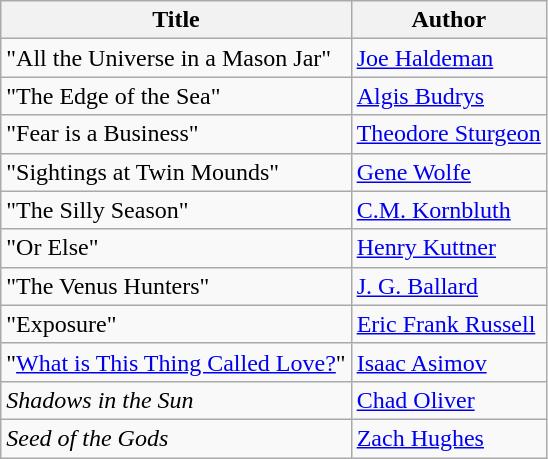<table class="wikitable">
<tr>
<th>Title</th>
<th>Author</th>
</tr>
<tr>
<td>"All the Universe in a Mason Jar"</td>
<td><a href='#'>Joe Haldeman</a></td>
</tr>
<tr>
<td>"The Edge of the Sea"</td>
<td><a href='#'>Algis Budrys</a></td>
</tr>
<tr>
<td>"Fear is a Business"</td>
<td><a href='#'>Theodore Sturgeon</a></td>
</tr>
<tr>
<td>"Sightings at Twin Mounds"</td>
<td><a href='#'>Gene Wolfe</a></td>
</tr>
<tr>
<td>"The Silly Season"</td>
<td><a href='#'>C.M. Kornbluth</a></td>
</tr>
<tr>
<td>"Or Else"</td>
<td><a href='#'>Henry Kuttner</a></td>
</tr>
<tr>
<td>"The Venus Hunters"</td>
<td><a href='#'>J. G. Ballard</a></td>
</tr>
<tr>
<td>"Exposure"</td>
<td><a href='#'>Eric Frank Russell</a></td>
</tr>
<tr>
<td>"<a href='#'>What is This Thing Called Love?</a>"</td>
<td><a href='#'>Isaac Asimov</a></td>
</tr>
<tr>
<td><em>Shadows in the Sun</em></td>
<td><a href='#'>Chad Oliver</a></td>
</tr>
<tr>
<td><em>Seed of the Gods</em></td>
<td><a href='#'>Zach Hughes</a></td>
</tr>
</table>
